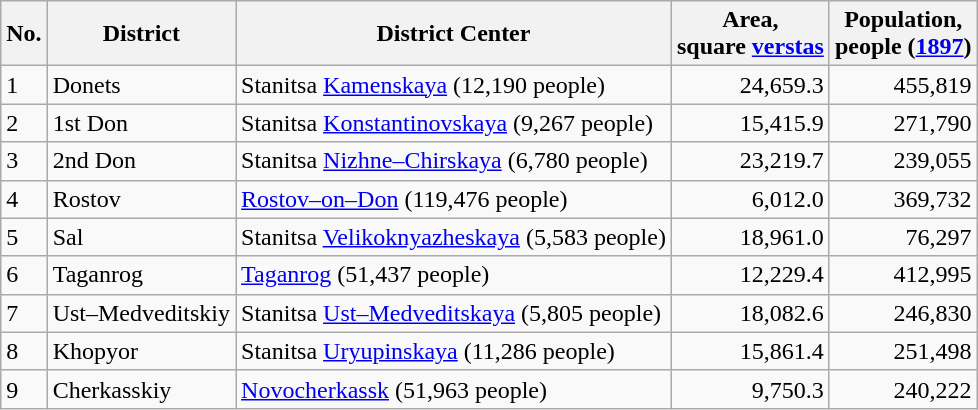<table class="wikitable">
<tr>
<th>No.</th>
<th>District</th>
<th>District Center</th>
<th>Area,<br>square <a href='#'>verstas</a></th>
<th>Population,<br>people (<a href='#'>1897</a>)</th>
</tr>
<tr>
<td>1</td>
<td>Donets</td>
<td>Stanitsa <a href='#'>Kamenskaya</a> (12,190 people)</td>
<td style="text-align:right">24,659.3</td>
<td style="text-align:right">455,819</td>
</tr>
<tr>
<td>2</td>
<td>1st Don</td>
<td>Stanitsa <a href='#'>Konstantinovskaya</a> (9,267 people)</td>
<td style="text-align:right">15,415.9</td>
<td style="text-align:right">271,790</td>
</tr>
<tr>
<td>3</td>
<td>2nd Don</td>
<td>Stanitsa <a href='#'>Nizhne–Chirskaya</a> (6,780 people)</td>
<td style="text-align:right">23,219.7</td>
<td style="text-align:right">239,055</td>
</tr>
<tr>
<td>4</td>
<td>Rostov</td>
<td><a href='#'>Rostov–on–Don</a> (119,476 people)</td>
<td style="text-align:right">6,012.0</td>
<td style="text-align:right">369,732</td>
</tr>
<tr>
<td>5</td>
<td>Sal</td>
<td>Stanitsa <a href='#'>Velikoknyazheskaya</a> (5,583 people)</td>
<td style="text-align:right">18,961.0</td>
<td style="text-align:right">76,297</td>
</tr>
<tr>
<td>6</td>
<td>Taganrog</td>
<td><a href='#'>Taganrog</a> (51,437 people)</td>
<td style="text-align:right">12,229.4</td>
<td style="text-align:right">412,995</td>
</tr>
<tr>
<td>7</td>
<td>Ust–Medveditskiy</td>
<td>Stanitsa <a href='#'>Ust–Medveditskaya</a> (5,805 people)</td>
<td style="text-align:right">18,082.6</td>
<td style="text-align:right">246,830</td>
</tr>
<tr>
<td>8</td>
<td>Khopyor</td>
<td>Stanitsa <a href='#'>Uryupinskaya</a> (11,286 people)</td>
<td style="text-align:right">15,861.4</td>
<td style="text-align:right">251,498</td>
</tr>
<tr>
<td>9</td>
<td>Cherkasskiy</td>
<td><a href='#'>Novocherkassk</a> (51,963 people)</td>
<td style="text-align:right">9,750.3</td>
<td style="text-align:right">240,222</td>
</tr>
</table>
